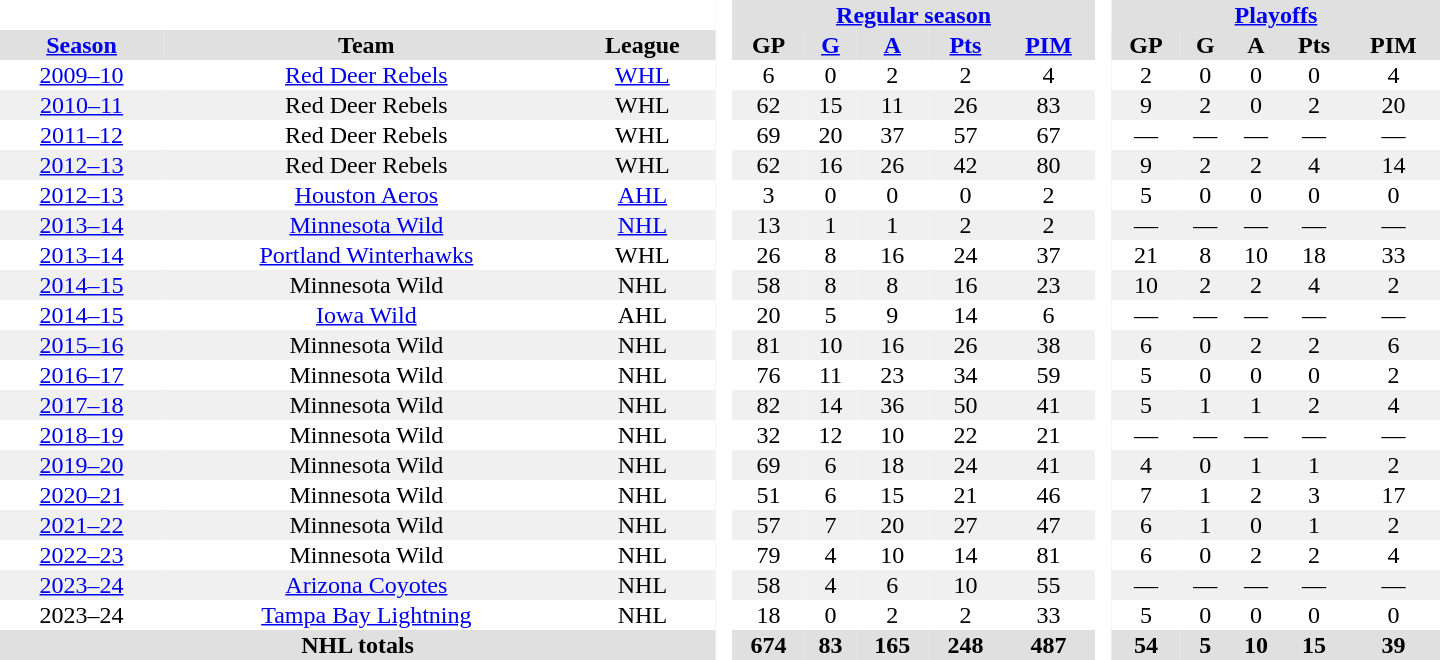<table border="0" cellpadding="1" cellspacing="0" style="text-align:center; width:60em;">
<tr style="background:#e0e0e0;">
<th colspan="3" bgcolor="#ffffff"> </th>
<th rowspan="100" bgcolor="#ffffff"> </th>
<th colspan="5"><a href='#'>Regular season</a></th>
<th rowspan="100" bgcolor="#ffffff"> </th>
<th colspan="5"><a href='#'>Playoffs</a></th>
</tr>
<tr style="background:#e0e0e0;">
<th><a href='#'>Season</a></th>
<th>Team</th>
<th>League</th>
<th>GP</th>
<th><a href='#'>G</a></th>
<th><a href='#'>A</a></th>
<th><a href='#'>Pts</a></th>
<th><a href='#'>PIM</a></th>
<th>GP</th>
<th>G</th>
<th>A</th>
<th>Pts</th>
<th>PIM</th>
</tr>
<tr>
<td><a href='#'>2009–10</a></td>
<td><a href='#'>Red Deer Rebels</a></td>
<td><a href='#'>WHL</a></td>
<td>6</td>
<td>0</td>
<td>2</td>
<td>2</td>
<td>4</td>
<td>2</td>
<td>0</td>
<td>0</td>
<td>0</td>
<td>4</td>
</tr>
<tr bgcolor="#f0f0f0">
<td><a href='#'>2010–11</a></td>
<td>Red Deer Rebels</td>
<td>WHL</td>
<td>62</td>
<td>15</td>
<td>11</td>
<td>26</td>
<td>83</td>
<td>9</td>
<td>2</td>
<td>0</td>
<td>2</td>
<td>20</td>
</tr>
<tr>
<td><a href='#'>2011–12</a></td>
<td>Red Deer Rebels</td>
<td>WHL</td>
<td>69</td>
<td>20</td>
<td>37</td>
<td>57</td>
<td>67</td>
<td>—</td>
<td>—</td>
<td>—</td>
<td>—</td>
<td>—</td>
</tr>
<tr bgcolor="#f0f0f0">
<td><a href='#'>2012–13</a></td>
<td>Red Deer Rebels</td>
<td>WHL</td>
<td>62</td>
<td>16</td>
<td>26</td>
<td>42</td>
<td>80</td>
<td>9</td>
<td>2</td>
<td>2</td>
<td>4</td>
<td>14</td>
</tr>
<tr>
<td><a href='#'>2012–13</a></td>
<td><a href='#'>Houston Aeros</a></td>
<td><a href='#'>AHL</a></td>
<td>3</td>
<td>0</td>
<td>0</td>
<td>0</td>
<td>2</td>
<td>5</td>
<td>0</td>
<td>0</td>
<td>0</td>
<td>0</td>
</tr>
<tr bgcolor="#f0f0f0">
<td><a href='#'>2013–14</a></td>
<td><a href='#'>Minnesota Wild</a></td>
<td><a href='#'>NHL</a></td>
<td>13</td>
<td>1</td>
<td>1</td>
<td>2</td>
<td>2</td>
<td>—</td>
<td>—</td>
<td>—</td>
<td>—</td>
<td>—</td>
</tr>
<tr>
<td><a href='#'>2013–14</a></td>
<td><a href='#'>Portland Winterhawks</a></td>
<td>WHL</td>
<td>26</td>
<td>8</td>
<td>16</td>
<td>24</td>
<td>37</td>
<td>21</td>
<td>8</td>
<td>10</td>
<td>18</td>
<td>33</td>
</tr>
<tr bgcolor="#f0f0f0">
<td><a href='#'>2014–15</a></td>
<td>Minnesota Wild</td>
<td>NHL</td>
<td>58</td>
<td>8</td>
<td>8</td>
<td>16</td>
<td>23</td>
<td>10</td>
<td>2</td>
<td>2</td>
<td>4</td>
<td>2</td>
</tr>
<tr>
<td><a href='#'>2014–15</a></td>
<td><a href='#'>Iowa Wild</a></td>
<td>AHL</td>
<td>20</td>
<td>5</td>
<td>9</td>
<td>14</td>
<td>6</td>
<td>—</td>
<td>—</td>
<td>—</td>
<td>—</td>
<td>—</td>
</tr>
<tr bgcolor="#f0f0f0">
<td><a href='#'>2015–16</a></td>
<td>Minnesota Wild</td>
<td>NHL</td>
<td>81</td>
<td>10</td>
<td>16</td>
<td>26</td>
<td>38</td>
<td>6</td>
<td>0</td>
<td>2</td>
<td>2</td>
<td>6</td>
</tr>
<tr>
<td><a href='#'>2016–17</a></td>
<td>Minnesota Wild</td>
<td>NHL</td>
<td>76</td>
<td>11</td>
<td>23</td>
<td>34</td>
<td>59</td>
<td>5</td>
<td>0</td>
<td>0</td>
<td>0</td>
<td>2</td>
</tr>
<tr bgcolor="#f0f0f0">
<td><a href='#'>2017–18</a></td>
<td>Minnesota Wild</td>
<td>NHL</td>
<td>82</td>
<td>14</td>
<td>36</td>
<td>50</td>
<td>41</td>
<td>5</td>
<td>1</td>
<td>1</td>
<td>2</td>
<td>4</td>
</tr>
<tr>
<td><a href='#'>2018–19</a></td>
<td>Minnesota Wild</td>
<td>NHL</td>
<td>32</td>
<td>12</td>
<td>10</td>
<td>22</td>
<td>21</td>
<td>—</td>
<td>—</td>
<td>—</td>
<td>—</td>
<td>—</td>
</tr>
<tr bgcolor="#f0f0f0">
<td><a href='#'>2019–20</a></td>
<td>Minnesota Wild</td>
<td>NHL</td>
<td>69</td>
<td>6</td>
<td>18</td>
<td>24</td>
<td>41</td>
<td>4</td>
<td>0</td>
<td>1</td>
<td>1</td>
<td>2</td>
</tr>
<tr>
<td><a href='#'>2020–21</a></td>
<td>Minnesota Wild</td>
<td>NHL</td>
<td>51</td>
<td>6</td>
<td>15</td>
<td>21</td>
<td>46</td>
<td>7</td>
<td>1</td>
<td>2</td>
<td>3</td>
<td>17</td>
</tr>
<tr bgcolor="#f0f0f0">
<td><a href='#'>2021–22</a></td>
<td>Minnesota Wild</td>
<td>NHL</td>
<td>57</td>
<td>7</td>
<td>20</td>
<td>27</td>
<td>47</td>
<td>6</td>
<td>1</td>
<td>0</td>
<td>1</td>
<td>2</td>
</tr>
<tr>
<td><a href='#'>2022–23</a></td>
<td>Minnesota Wild</td>
<td>NHL</td>
<td>79</td>
<td>4</td>
<td>10</td>
<td>14</td>
<td>81</td>
<td>6</td>
<td>0</td>
<td>2</td>
<td>2</td>
<td>4</td>
</tr>
<tr bgcolor="#f0f0f0">
<td><a href='#'>2023–24</a></td>
<td><a href='#'>Arizona Coyotes</a></td>
<td>NHL</td>
<td>58</td>
<td>4</td>
<td>6</td>
<td>10</td>
<td>55</td>
<td>—</td>
<td>—</td>
<td>—</td>
<td>—</td>
<td>—</td>
</tr>
<tr>
<td>2023–24</td>
<td><a href='#'>Tampa Bay Lightning</a></td>
<td>NHL</td>
<td>18</td>
<td>0</td>
<td>2</td>
<td>2</td>
<td>33</td>
<td>5</td>
<td>0</td>
<td>0</td>
<td>0</td>
<td>0</td>
</tr>
<tr bgcolor="#e0e0e0">
<th colspan="3">NHL totals</th>
<th>674</th>
<th>83</th>
<th>165</th>
<th>248</th>
<th>487</th>
<th>54</th>
<th>5</th>
<th>10</th>
<th>15</th>
<th>39</th>
</tr>
</table>
